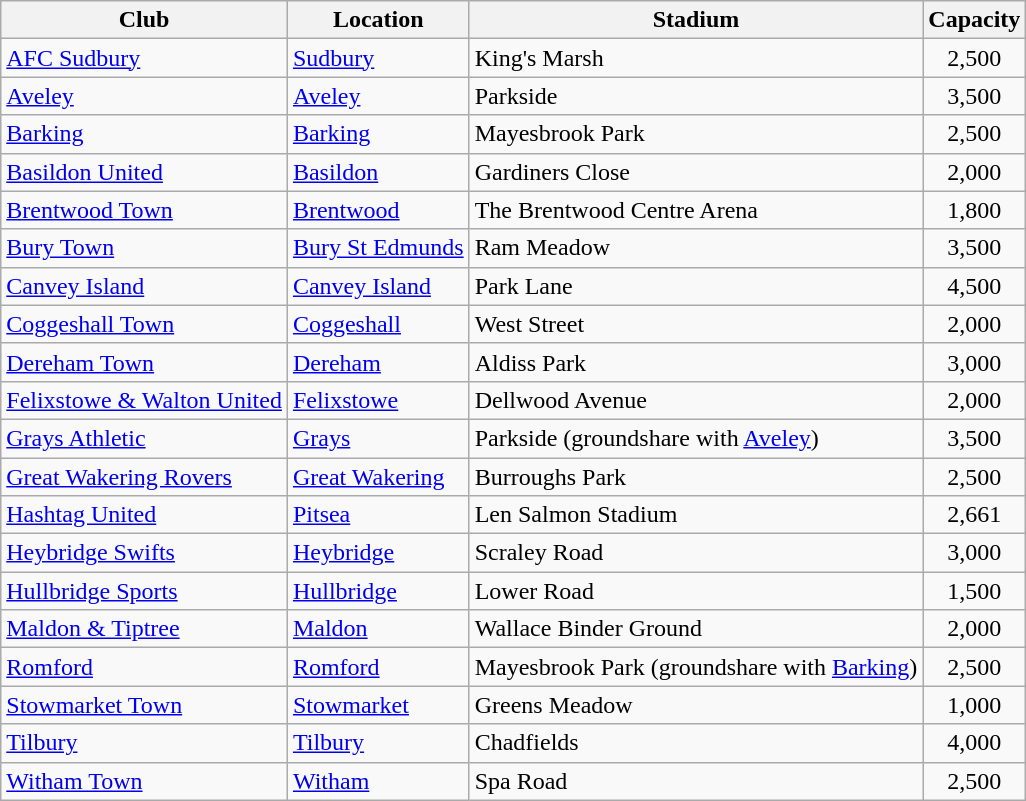<table class="wikitable sortable">
<tr>
<th>Club</th>
<th>Location</th>
<th>Stadium</th>
<th>Capacity</th>
</tr>
<tr>
<td><a href='#'>AFC Sudbury</a></td>
<td><a href='#'>Sudbury</a></td>
<td>King's Marsh</td>
<td align="center">2,500</td>
</tr>
<tr>
<td><a href='#'>Aveley</a></td>
<td><a href='#'>Aveley</a></td>
<td>Parkside</td>
<td align="center">3,500</td>
</tr>
<tr>
<td><a href='#'>Barking</a></td>
<td><a href='#'>Barking</a></td>
<td>Mayesbrook Park</td>
<td align="center">2,500</td>
</tr>
<tr>
<td><a href='#'>Basildon United</a></td>
<td><a href='#'>Basildon</a></td>
<td>Gardiners Close</td>
<td align="center">2,000</td>
</tr>
<tr>
<td><a href='#'>Brentwood Town</a></td>
<td><a href='#'>Brentwood</a></td>
<td>The Brentwood Centre Arena</td>
<td align="center">1,800</td>
</tr>
<tr>
<td><a href='#'>Bury Town</a></td>
<td><a href='#'>Bury St Edmunds</a></td>
<td>Ram Meadow</td>
<td align="center">3,500</td>
</tr>
<tr>
<td><a href='#'>Canvey Island</a></td>
<td><a href='#'>Canvey Island</a></td>
<td>Park Lane</td>
<td align="center">4,500</td>
</tr>
<tr>
<td><a href='#'>Coggeshall Town</a></td>
<td><a href='#'>Coggeshall</a></td>
<td>West Street</td>
<td align="center">2,000</td>
</tr>
<tr>
<td><a href='#'>Dereham Town</a></td>
<td><a href='#'>Dereham</a></td>
<td>Aldiss Park</td>
<td align="center">3,000</td>
</tr>
<tr>
<td><a href='#'>Felixstowe & Walton United</a></td>
<td><a href='#'>Felixstowe</a></td>
<td>Dellwood Avenue</td>
<td align="center">2,000</td>
</tr>
<tr>
<td><a href='#'>Grays Athletic</a></td>
<td><a href='#'>Grays</a></td>
<td>Parkside (groundshare with <a href='#'>Aveley</a>)</td>
<td align="center">3,500</td>
</tr>
<tr>
<td><a href='#'>Great Wakering Rovers</a></td>
<td><a href='#'>Great Wakering</a></td>
<td>Burroughs Park</td>
<td align="center">2,500</td>
</tr>
<tr>
<td><a href='#'>Hashtag United</a></td>
<td><a href='#'>Pitsea</a></td>
<td>Len Salmon Stadium</td>
<td align="center">2,661</td>
</tr>
<tr>
<td><a href='#'>Heybridge Swifts</a></td>
<td><a href='#'>Heybridge</a></td>
<td>Scraley Road</td>
<td align="center">3,000</td>
</tr>
<tr>
<td><a href='#'>Hullbridge Sports</a></td>
<td><a href='#'>Hullbridge</a></td>
<td>Lower Road</td>
<td align="center">1,500</td>
</tr>
<tr>
<td><a href='#'>Maldon & Tiptree</a></td>
<td><a href='#'>Maldon</a></td>
<td>Wallace Binder Ground</td>
<td align="center">2,000</td>
</tr>
<tr>
<td><a href='#'>Romford</a></td>
<td><a href='#'>Romford</a></td>
<td>Mayesbrook Park (groundshare with <a href='#'>Barking</a>)</td>
<td align="center">2,500</td>
</tr>
<tr>
<td><a href='#'>Stowmarket Town</a></td>
<td><a href='#'>Stowmarket</a></td>
<td>Greens Meadow</td>
<td align="center">1,000</td>
</tr>
<tr>
<td><a href='#'>Tilbury</a></td>
<td><a href='#'>Tilbury</a></td>
<td>Chadfields</td>
<td align="center">4,000</td>
</tr>
<tr>
<td><a href='#'>Witham Town</a></td>
<td><a href='#'>Witham</a></td>
<td>Spa Road</td>
<td align="center">2,500</td>
</tr>
</table>
